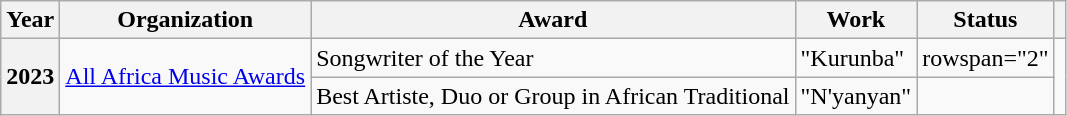<table class="wikitable plainrowheaders">
<tr>
<th scope="col">Year</th>
<th scope="col">Organization</th>
<th scope="col">Award</th>
<th scope="col">Work</th>
<th scope="col">Status</th>
<th scope="col"></th>
</tr>
<tr>
<th scope="row" rowspan="2">2023</th>
<td rowspan="2"><a href='#'>All Africa Music Awards</a></td>
<td>Songwriter of the Year</td>
<td>"Kurunba"</td>
<td>rowspan="2" </td>
<td rowspan="2"></td>
</tr>
<tr>
<td>Best Artiste, Duo or Group in African Traditional</td>
<td>"N'yanyan"</td>
</tr>
</table>
